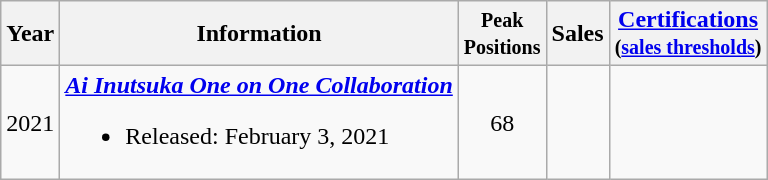<table class="wikitable">
<tr>
<th>Year</th>
<th>Information</th>
<th style="width:2.5em;"><small>Peak Positions</small></th>
<th>Sales</th>
<th><a href='#'>Certifications</a><br><small>(<a href='#'>sales thresholds</a>)</small></th>
</tr>
<tr>
<td>2021</td>
<td><strong><em><a href='#'>Ai Inutsuka One on One Collaboration</a></em></strong><br><ul><li>Released: February 3, 2021</li></ul></td>
<td align="center">68</td>
<td></td>
<td></td>
</tr>
</table>
